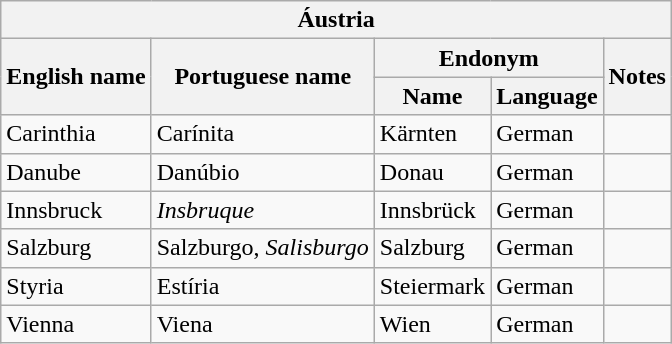<table class="wikitable sortable">
<tr>
<th colspan="5"> Áustria</th>
</tr>
<tr>
<th rowspan="2">English name</th>
<th rowspan="2">Portuguese name</th>
<th colspan="2">Endonym</th>
<th rowspan="2">Notes</th>
</tr>
<tr>
<th>Name</th>
<th>Language</th>
</tr>
<tr>
<td>Carinthia</td>
<td>Carínita</td>
<td>Kärnten</td>
<td>German</td>
<td></td>
</tr>
<tr>
<td>Danube</td>
<td>Danúbio</td>
<td>Donau</td>
<td>German</td>
<td></td>
</tr>
<tr>
<td>Innsbruck</td>
<td><em>Insbruque</em></td>
<td>Innsbrück</td>
<td>German</td>
<td></td>
</tr>
<tr>
<td>Salzburg</td>
<td>Salzburgo, <em>Salisburgo</em></td>
<td>Salzburg</td>
<td>German</td>
<td></td>
</tr>
<tr>
<td>Styria</td>
<td>Estíria</td>
<td>Steiermark</td>
<td>German</td>
<td></td>
</tr>
<tr>
<td>Vienna</td>
<td>Viena</td>
<td>Wien</td>
<td>German</td>
<td></td>
</tr>
</table>
